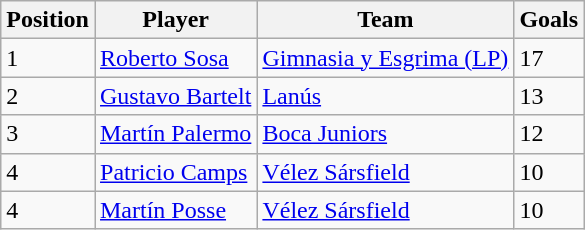<table class="wikitable">
<tr>
<th>Position</th>
<th>Player</th>
<th>Team</th>
<th>Goals</th>
</tr>
<tr>
<td>1</td>
<td><a href='#'>Roberto Sosa</a></td>
<td><a href='#'>Gimnasia y Esgrima (LP)</a></td>
<td>17</td>
</tr>
<tr>
<td>2</td>
<td><a href='#'>Gustavo Bartelt</a></td>
<td><a href='#'>Lanús</a></td>
<td>13</td>
</tr>
<tr>
<td>3</td>
<td><a href='#'>Martín Palermo</a></td>
<td><a href='#'>Boca Juniors</a></td>
<td>12</td>
</tr>
<tr>
<td>4</td>
<td><a href='#'>Patricio Camps</a></td>
<td><a href='#'>Vélez Sársfield</a></td>
<td>10</td>
</tr>
<tr>
<td>4</td>
<td><a href='#'>Martín Posse</a></td>
<td><a href='#'>Vélez Sársfield</a></td>
<td>10</td>
</tr>
</table>
